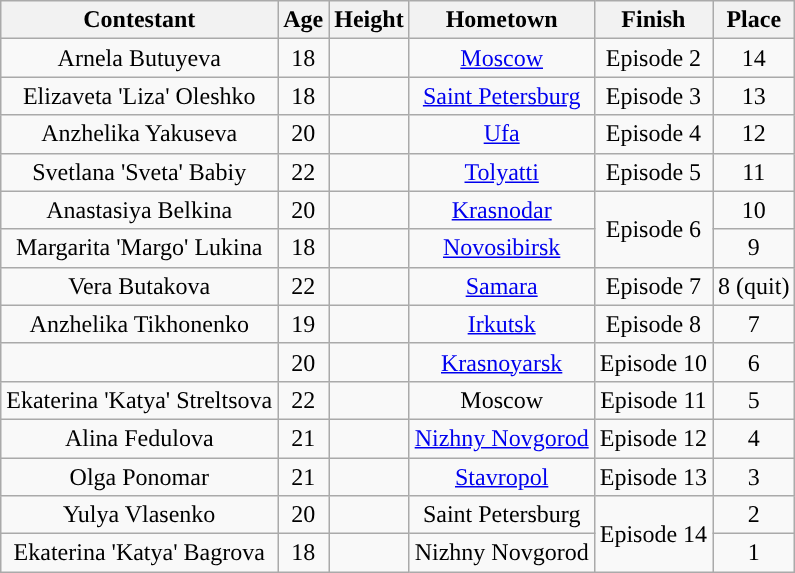<table class="wikitable sortable" style="text-align:center;">
<tr>
<th>Contestant</th>
<th>Age</th>
<th>Height</th>
<th>Hometown</th>
<th>Finish</th>
<th>Place</th>
</tr>
<tr>
<td>Arnela Butuyeva</td>
<td>18</td>
<td></td>
<td><a href='#'>Moscow</a></td>
<td>Episode 2</td>
<td>14</td>
</tr>
<tr>
<td>Elizaveta 'Liza' Oleshko</td>
<td>18</td>
<td></td>
<td><a href='#'>Saint Petersburg</a></td>
<td>Episode 3</td>
<td>13</td>
</tr>
<tr>
<td>Anzhelika Yakuseva</td>
<td>20</td>
<td></td>
<td><a href='#'>Ufa</a></td>
<td>Episode 4</td>
<td>12</td>
</tr>
<tr>
<td>Svetlana 'Sveta' Babiy</td>
<td>22</td>
<td></td>
<td><a href='#'>Tolyatti</a></td>
<td>Episode 5</td>
<td>11</td>
</tr>
<tr>
<td>Anastasiya Belkina</td>
<td>20</td>
<td></td>
<td><a href='#'>Krasnodar</a></td>
<td rowspan="2">Episode 6</td>
<td>10</td>
</tr>
<tr>
<td>Margarita 'Margo' Lukina</td>
<td>18</td>
<td></td>
<td><a href='#'>Novosibirsk</a></td>
<td>9</td>
</tr>
<tr>
<td>Vera Butakova</td>
<td>22</td>
<td></td>
<td><a href='#'>Samara</a></td>
<td>Episode 7</td>
<td>8 (quit)</td>
</tr>
<tr>
<td>Anzhelika Tikhonenko</td>
<td>19</td>
<td></td>
<td><a href='#'>Irkutsk</a></td>
<td>Episode 8</td>
<td>7</td>
</tr>
<tr>
<td></td>
<td>20</td>
<td></td>
<td><a href='#'>Krasnoyarsk</a></td>
<td>Episode 10</td>
<td>6</td>
</tr>
<tr>
<td>Ekaterina 'Katya' Streltsova</td>
<td>22</td>
<td></td>
<td>Moscow</td>
<td>Episode 11</td>
<td>5</td>
</tr>
<tr>
<td>Alina Fedulova</td>
<td>21</td>
<td></td>
<td><a href='#'>Nizhny Novgorod</a></td>
<td>Episode 12</td>
<td>4</td>
</tr>
<tr>
<td>Olga Ponomar</td>
<td>21</td>
<td></td>
<td><a href='#'>Stavropol</a></td>
<td>Episode 13</td>
<td>3</td>
</tr>
<tr>
<td>Yulya Vlasenko</td>
<td>20</td>
<td></td>
<td>Saint Petersburg</td>
<td rowspan="2">Episode 14</td>
<td>2</td>
</tr>
<tr>
<td>Ekaterina 'Katya' Bagrova</td>
<td>18</td>
<td></td>
<td>Nizhny Novgorod</td>
<td>1</td>
</tr>
</table>
